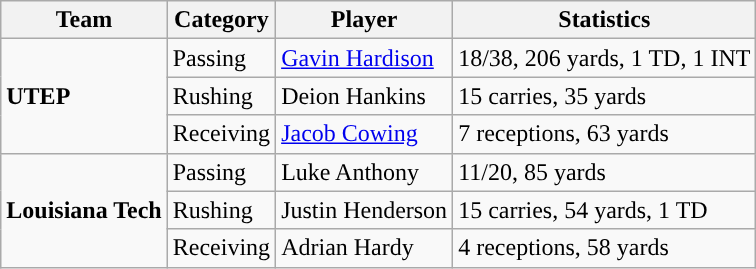<table class="wikitable" style="float: left;">
<tr>
<th>Team</th>
<th>Category</th>
<th>Player</th>
<th>Statistics</th>
</tr>
<tr>
<td rowspan=3><strong>UTEP</strong></td>
<td>Passing</td>
<td><a href='#'>Gavin Hardison</a></td>
<td>18/38, 206 yards, 1 TD, 1 INT</td>
</tr>
<tr>
<td>Rushing</td>
<td>Deion Hankins</td>
<td>15 carries, 35 yards</td>
</tr>
<tr>
<td>Receiving</td>
<td><a href='#'>Jacob Cowing</a></td>
<td>7 receptions, 63 yards</td>
</tr>
<tr>
<td rowspan=3><strong>Louisiana Tech</strong></td>
<td>Passing</td>
<td>Luke Anthony</td>
<td>11/20, 85 yards</td>
</tr>
<tr>
<td>Rushing</td>
<td>Justin Henderson</td>
<td>15 carries, 54 yards, 1 TD</td>
</tr>
<tr>
<td>Receiving</td>
<td>Adrian Hardy</td>
<td>4 receptions, 58 yards</td>
</tr>
</table>
